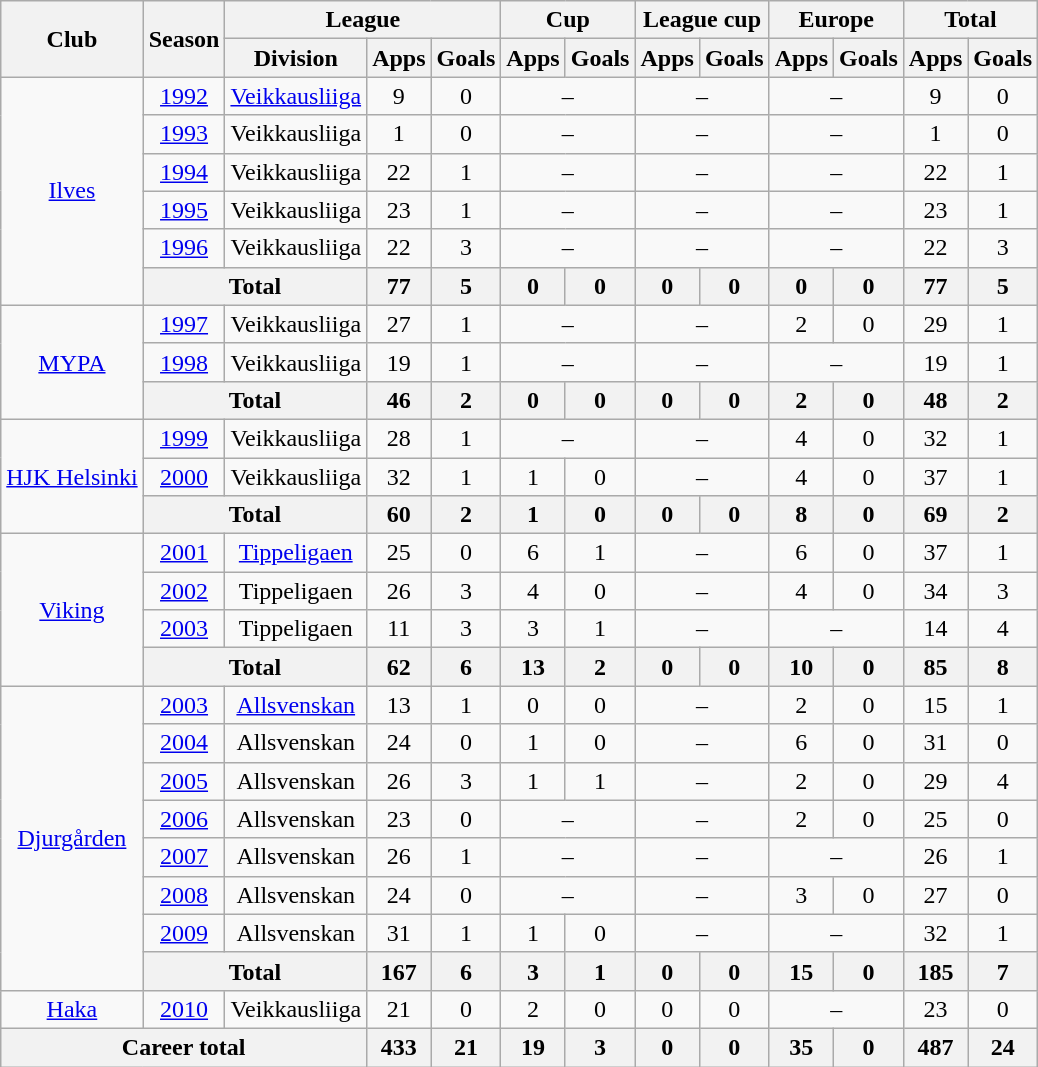<table class="wikitable" style="text-align:center">
<tr>
<th rowspan="2">Club</th>
<th rowspan="2">Season</th>
<th colspan="3">League</th>
<th colspan="2">Cup</th>
<th colspan="2">League cup</th>
<th colspan="2">Europe</th>
<th colspan="2">Total</th>
</tr>
<tr>
<th>Division</th>
<th>Apps</th>
<th>Goals</th>
<th>Apps</th>
<th>Goals</th>
<th>Apps</th>
<th>Goals</th>
<th>Apps</th>
<th>Goals</th>
<th>Apps</th>
<th>Goals</th>
</tr>
<tr>
<td rowspan=6><a href='#'>Ilves</a></td>
<td><a href='#'>1992</a></td>
<td><a href='#'>Veikkausliiga</a></td>
<td>9</td>
<td>0</td>
<td colspan=2>–</td>
<td colspan=2>–</td>
<td colspan=2>–</td>
<td>9</td>
<td>0</td>
</tr>
<tr>
<td><a href='#'>1993</a></td>
<td>Veikkausliiga</td>
<td>1</td>
<td>0</td>
<td colspan=2>–</td>
<td colspan=2>–</td>
<td colspan=2>–</td>
<td>1</td>
<td>0</td>
</tr>
<tr>
<td><a href='#'>1994</a></td>
<td>Veikkausliiga</td>
<td>22</td>
<td>1</td>
<td colspan=2>–</td>
<td colspan=2>–</td>
<td colspan=2>–</td>
<td>22</td>
<td>1</td>
</tr>
<tr>
<td><a href='#'>1995</a></td>
<td>Veikkausliiga</td>
<td>23</td>
<td>1</td>
<td colspan=2>–</td>
<td colspan=2>–</td>
<td colspan=2>–</td>
<td>23</td>
<td>1</td>
</tr>
<tr>
<td><a href='#'>1996</a></td>
<td>Veikkausliiga</td>
<td>22</td>
<td>3</td>
<td colspan=2>–</td>
<td colspan=2>–</td>
<td colspan=2>–</td>
<td>22</td>
<td>3</td>
</tr>
<tr>
<th colspan=2>Total</th>
<th>77</th>
<th>5</th>
<th>0</th>
<th>0</th>
<th>0</th>
<th>0</th>
<th>0</th>
<th>0</th>
<th>77</th>
<th>5</th>
</tr>
<tr>
<td rowspan=3><a href='#'>MYPA</a></td>
<td><a href='#'>1997</a></td>
<td>Veikkausliiga</td>
<td>27</td>
<td>1</td>
<td colspan=2>–</td>
<td colspan=2>–</td>
<td>2</td>
<td>0</td>
<td>29</td>
<td>1</td>
</tr>
<tr>
<td><a href='#'>1998</a></td>
<td>Veikkausliiga</td>
<td>19</td>
<td>1</td>
<td colspan=2>–</td>
<td colspan=2>–</td>
<td colspan=2>–</td>
<td>19</td>
<td>1</td>
</tr>
<tr>
<th colspan=2>Total</th>
<th>46</th>
<th>2</th>
<th>0</th>
<th>0</th>
<th>0</th>
<th>0</th>
<th>2</th>
<th>0</th>
<th>48</th>
<th>2</th>
</tr>
<tr>
<td rowspan=3><a href='#'>HJK Helsinki</a></td>
<td><a href='#'>1999</a></td>
<td>Veikkausliiga</td>
<td>28</td>
<td>1</td>
<td colspan=2>–</td>
<td colspan=2>–</td>
<td>4</td>
<td>0</td>
<td>32</td>
<td>1</td>
</tr>
<tr>
<td><a href='#'>2000</a></td>
<td>Veikkausliiga</td>
<td>32</td>
<td>1</td>
<td>1</td>
<td>0</td>
<td colspan=2>–</td>
<td>4</td>
<td>0</td>
<td>37</td>
<td>1</td>
</tr>
<tr>
<th colspan=2>Total</th>
<th>60</th>
<th>2</th>
<th>1</th>
<th>0</th>
<th>0</th>
<th>0</th>
<th>8</th>
<th>0</th>
<th>69</th>
<th>2</th>
</tr>
<tr>
<td rowspan=4><a href='#'>Viking</a></td>
<td><a href='#'>2001</a></td>
<td><a href='#'>Tippeligaen</a></td>
<td>25</td>
<td>0</td>
<td>6</td>
<td>1</td>
<td colspan=2>–</td>
<td>6</td>
<td>0</td>
<td>37</td>
<td>1</td>
</tr>
<tr>
<td><a href='#'>2002</a></td>
<td>Tippeligaen</td>
<td>26</td>
<td>3</td>
<td>4</td>
<td>0</td>
<td colspan=2>–</td>
<td>4</td>
<td>0</td>
<td>34</td>
<td>3</td>
</tr>
<tr>
<td><a href='#'>2003</a></td>
<td>Tippeligaen</td>
<td>11</td>
<td>3</td>
<td>3</td>
<td>1</td>
<td colspan=2>–</td>
<td colspan=2>–</td>
<td>14</td>
<td>4</td>
</tr>
<tr>
<th colspan=2>Total</th>
<th>62</th>
<th>6</th>
<th>13</th>
<th>2</th>
<th>0</th>
<th>0</th>
<th>10</th>
<th>0</th>
<th>85</th>
<th>8</th>
</tr>
<tr>
<td rowspan=8><a href='#'>Djurgården</a></td>
<td><a href='#'>2003</a></td>
<td><a href='#'>Allsvenskan</a></td>
<td>13</td>
<td>1</td>
<td>0</td>
<td>0</td>
<td colspan=2>–</td>
<td>2</td>
<td>0</td>
<td>15</td>
<td>1</td>
</tr>
<tr>
<td><a href='#'>2004</a></td>
<td>Allsvenskan</td>
<td>24</td>
<td>0</td>
<td>1</td>
<td>0</td>
<td colspan=2>–</td>
<td>6</td>
<td>0</td>
<td>31</td>
<td>0</td>
</tr>
<tr>
<td><a href='#'>2005</a></td>
<td>Allsvenskan</td>
<td>26</td>
<td>3</td>
<td>1</td>
<td>1</td>
<td colspan=2>–</td>
<td>2</td>
<td>0</td>
<td>29</td>
<td>4</td>
</tr>
<tr>
<td><a href='#'>2006</a></td>
<td>Allsvenskan</td>
<td>23</td>
<td>0</td>
<td colspan=2>–</td>
<td colspan=2>–</td>
<td>2</td>
<td>0</td>
<td>25</td>
<td>0</td>
</tr>
<tr>
<td><a href='#'>2007</a></td>
<td>Allsvenskan</td>
<td>26</td>
<td>1</td>
<td colspan=2>–</td>
<td colspan=2>–</td>
<td colspan=2>–</td>
<td>26</td>
<td>1</td>
</tr>
<tr>
<td><a href='#'>2008</a></td>
<td>Allsvenskan</td>
<td>24</td>
<td>0</td>
<td colspan=2>–</td>
<td colspan=2>–</td>
<td>3</td>
<td>0</td>
<td>27</td>
<td>0</td>
</tr>
<tr>
<td><a href='#'>2009</a></td>
<td>Allsvenskan</td>
<td>31</td>
<td>1</td>
<td>1</td>
<td>0</td>
<td colspan=2>–</td>
<td colspan=2>–</td>
<td>32</td>
<td>1</td>
</tr>
<tr>
<th colspan=2>Total</th>
<th>167</th>
<th>6</th>
<th>3</th>
<th>1</th>
<th>0</th>
<th>0</th>
<th>15</th>
<th>0</th>
<th>185</th>
<th>7</th>
</tr>
<tr>
<td><a href='#'>Haka</a></td>
<td><a href='#'>2010</a></td>
<td>Veikkausliiga</td>
<td>21</td>
<td>0</td>
<td>2</td>
<td>0</td>
<td>0</td>
<td>0</td>
<td colspan=2>–</td>
<td>23</td>
<td>0</td>
</tr>
<tr>
<th colspan="3">Career total</th>
<th>433</th>
<th>21</th>
<th>19</th>
<th>3</th>
<th>0</th>
<th>0</th>
<th>35</th>
<th>0</th>
<th>487</th>
<th>24</th>
</tr>
</table>
